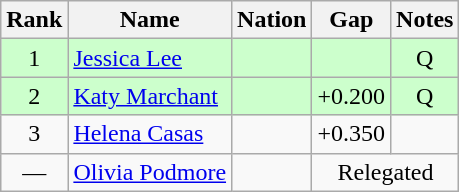<table class="wikitable sortable" style="text-align:center">
<tr>
<th>Rank</th>
<th>Name</th>
<th>Nation</th>
<th>Gap</th>
<th>Notes</th>
</tr>
<tr bgcolor=ccffcc>
<td>1</td>
<td align=left><a href='#'>Jessica Lee</a></td>
<td align=left></td>
<td></td>
<td>Q</td>
</tr>
<tr bgcolor=ccffcc>
<td>2</td>
<td align=left><a href='#'>Katy Marchant</a></td>
<td align=left></td>
<td>+0.200</td>
<td>Q</td>
</tr>
<tr>
<td>3</td>
<td align=left><a href='#'>Helena Casas</a></td>
<td align=left></td>
<td>+0.350</td>
<td></td>
</tr>
<tr>
<td>—</td>
<td align=left><a href='#'>Olivia Podmore</a></td>
<td align=left></td>
<td colspan=2>Relegated</td>
</tr>
</table>
